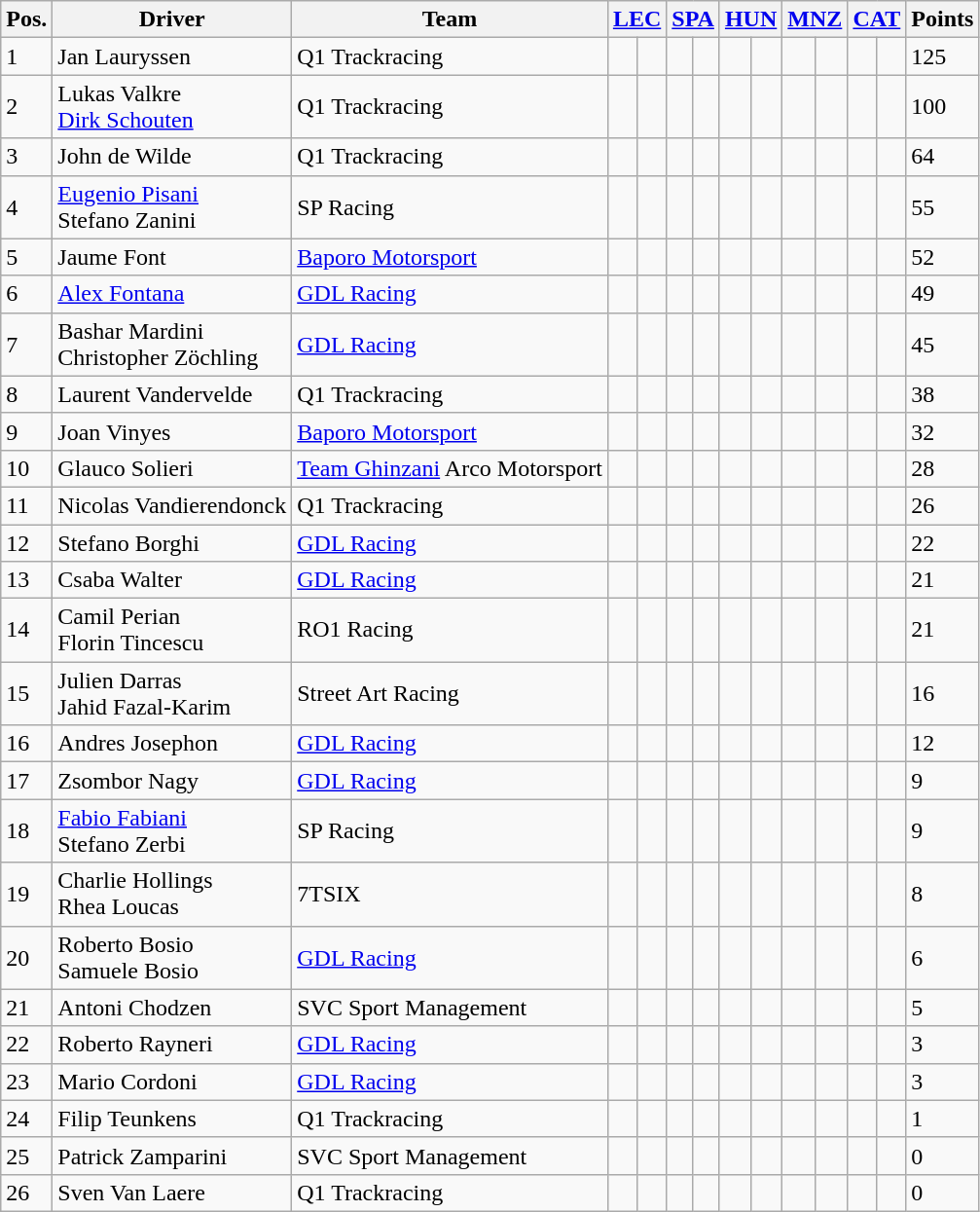<table class="wikitable">
<tr>
<th>Pos.</th>
<th>Driver</th>
<th>Team</th>
<th colspan="2"><a href='#'>LEC</a></th>
<th colspan="2"><a href='#'>SPA</a></th>
<th colspan="2"><a href='#'>HUN</a></th>
<th colspan="2"><a href='#'>MNZ</a></th>
<th colspan="2"><a href='#'>CAT</a></th>
<th>Points</th>
</tr>
<tr>
<td>1</td>
<td> Jan Lauryssen</td>
<td> Q1 Trackracing</td>
<td></td>
<td></td>
<td></td>
<td></td>
<td></td>
<td></td>
<td></td>
<td></td>
<td></td>
<td></td>
<td>125</td>
</tr>
<tr>
<td>2</td>
<td> Lukas Valkre<br> <a href='#'>Dirk Schouten</a></td>
<td> Q1 Trackracing</td>
<td></td>
<td></td>
<td></td>
<td></td>
<td></td>
<td></td>
<td></td>
<td></td>
<td></td>
<td></td>
<td>100</td>
</tr>
<tr>
<td>3</td>
<td> John de Wilde</td>
<td> Q1 Trackracing</td>
<td></td>
<td></td>
<td></td>
<td></td>
<td></td>
<td></td>
<td></td>
<td></td>
<td></td>
<td></td>
<td>64</td>
</tr>
<tr>
<td>4</td>
<td> <a href='#'>Eugenio Pisani</a><br> Stefano Zanini</td>
<td> SP Racing</td>
<td></td>
<td></td>
<td></td>
<td></td>
<td></td>
<td></td>
<td></td>
<td></td>
<td></td>
<td></td>
<td>55</td>
</tr>
<tr>
<td>5</td>
<td> Jaume Font</td>
<td> <a href='#'>Baporo Motorsport</a></td>
<td></td>
<td></td>
<td></td>
<td></td>
<td></td>
<td></td>
<td></td>
<td></td>
<td></td>
<td></td>
<td>52</td>
</tr>
<tr>
<td>6</td>
<td> <a href='#'>Alex Fontana</a></td>
<td> <a href='#'>GDL Racing</a></td>
<td></td>
<td></td>
<td></td>
<td></td>
<td></td>
<td></td>
<td></td>
<td></td>
<td></td>
<td></td>
<td>49</td>
</tr>
<tr>
<td>7</td>
<td> Bashar Mardini<br> Christopher Zöchling</td>
<td> <a href='#'>GDL Racing</a></td>
<td></td>
<td></td>
<td></td>
<td></td>
<td></td>
<td></td>
<td></td>
<td></td>
<td></td>
<td></td>
<td>45</td>
</tr>
<tr>
<td>8</td>
<td> Laurent Vandervelde</td>
<td> Q1 Trackracing</td>
<td></td>
<td></td>
<td></td>
<td></td>
<td></td>
<td></td>
<td></td>
<td></td>
<td></td>
<td></td>
<td>38</td>
</tr>
<tr>
<td>9</td>
<td> Joan Vinyes</td>
<td> <a href='#'>Baporo Motorsport</a></td>
<td></td>
<td></td>
<td></td>
<td></td>
<td></td>
<td></td>
<td></td>
<td></td>
<td></td>
<td></td>
<td>32</td>
</tr>
<tr>
<td>10</td>
<td> Glauco Solieri</td>
<td> <a href='#'>Team Ghinzani</a> Arco Motorsport</td>
<td></td>
<td></td>
<td></td>
<td></td>
<td></td>
<td></td>
<td></td>
<td></td>
<td></td>
<td></td>
<td>28</td>
</tr>
<tr>
<td>11</td>
<td> Nicolas Vandierendonck</td>
<td> Q1 Trackracing</td>
<td></td>
<td></td>
<td></td>
<td></td>
<td></td>
<td></td>
<td></td>
<td></td>
<td></td>
<td></td>
<td>26</td>
</tr>
<tr>
<td>12</td>
<td> Stefano Borghi</td>
<td> <a href='#'>GDL Racing</a></td>
<td></td>
<td></td>
<td></td>
<td></td>
<td></td>
<td></td>
<td></td>
<td></td>
<td></td>
<td></td>
<td>22</td>
</tr>
<tr>
<td>13</td>
<td> Csaba Walter</td>
<td> <a href='#'>GDL Racing</a></td>
<td></td>
<td></td>
<td></td>
<td></td>
<td></td>
<td></td>
<td></td>
<td></td>
<td></td>
<td></td>
<td>21</td>
</tr>
<tr>
<td>14</td>
<td> Camil Perian<br> Florin Tincescu</td>
<td> RO1 Racing</td>
<td></td>
<td></td>
<td></td>
<td></td>
<td></td>
<td></td>
<td></td>
<td></td>
<td></td>
<td></td>
<td>21</td>
</tr>
<tr>
<td>15</td>
<td> Julien Darras<br> Jahid Fazal-Karim</td>
<td> Street Art Racing</td>
<td></td>
<td></td>
<td></td>
<td></td>
<td></td>
<td></td>
<td></td>
<td></td>
<td></td>
<td></td>
<td>16</td>
</tr>
<tr>
<td>16</td>
<td> Andres Josephon</td>
<td> <a href='#'>GDL Racing</a></td>
<td></td>
<td></td>
<td></td>
<td></td>
<td></td>
<td></td>
<td></td>
<td></td>
<td></td>
<td></td>
<td>12</td>
</tr>
<tr>
<td>17</td>
<td> Zsombor Nagy</td>
<td> <a href='#'>GDL Racing</a></td>
<td></td>
<td></td>
<td></td>
<td></td>
<td></td>
<td></td>
<td></td>
<td></td>
<td></td>
<td></td>
<td>9</td>
</tr>
<tr>
<td>18</td>
<td> <a href='#'>Fabio Fabiani</a><br> Stefano Zerbi</td>
<td> SP Racing</td>
<td></td>
<td></td>
<td></td>
<td></td>
<td></td>
<td></td>
<td></td>
<td></td>
<td></td>
<td></td>
<td>9</td>
</tr>
<tr>
<td>19</td>
<td> Charlie Hollings<br> Rhea Loucas</td>
<td> 7TSIX</td>
<td></td>
<td></td>
<td></td>
<td></td>
<td></td>
<td></td>
<td></td>
<td></td>
<td></td>
<td></td>
<td>8</td>
</tr>
<tr>
<td>20</td>
<td> Roberto Bosio<br> Samuele Bosio</td>
<td> <a href='#'>GDL Racing</a></td>
<td></td>
<td></td>
<td></td>
<td></td>
<td></td>
<td></td>
<td></td>
<td></td>
<td></td>
<td></td>
<td>6</td>
</tr>
<tr>
<td>21</td>
<td> Antoni Chodzen</td>
<td> SVC Sport Management</td>
<td></td>
<td></td>
<td></td>
<td></td>
<td></td>
<td></td>
<td></td>
<td></td>
<td></td>
<td></td>
<td>5</td>
</tr>
<tr>
<td>22</td>
<td> Roberto Rayneri</td>
<td> <a href='#'>GDL Racing</a></td>
<td></td>
<td></td>
<td></td>
<td></td>
<td></td>
<td></td>
<td></td>
<td></td>
<td></td>
<td></td>
<td>3</td>
</tr>
<tr>
<td>23</td>
<td> Mario Cordoni</td>
<td> <a href='#'>GDL Racing</a></td>
<td></td>
<td></td>
<td></td>
<td></td>
<td></td>
<td></td>
<td></td>
<td></td>
<td></td>
<td></td>
<td>3</td>
</tr>
<tr>
<td>24</td>
<td> Filip Teunkens</td>
<td> Q1 Trackracing</td>
<td></td>
<td></td>
<td></td>
<td></td>
<td></td>
<td></td>
<td></td>
<td></td>
<td></td>
<td></td>
<td>1</td>
</tr>
<tr>
<td>25</td>
<td> Patrick Zamparini</td>
<td> SVC Sport Management</td>
<td></td>
<td></td>
<td></td>
<td></td>
<td></td>
<td></td>
<td></td>
<td></td>
<td></td>
<td></td>
<td>0</td>
</tr>
<tr>
<td>26</td>
<td> Sven Van Laere</td>
<td> Q1 Trackracing</td>
<td></td>
<td></td>
<td></td>
<td></td>
<td></td>
<td></td>
<td></td>
<td></td>
<td></td>
<td></td>
<td>0</td>
</tr>
</table>
